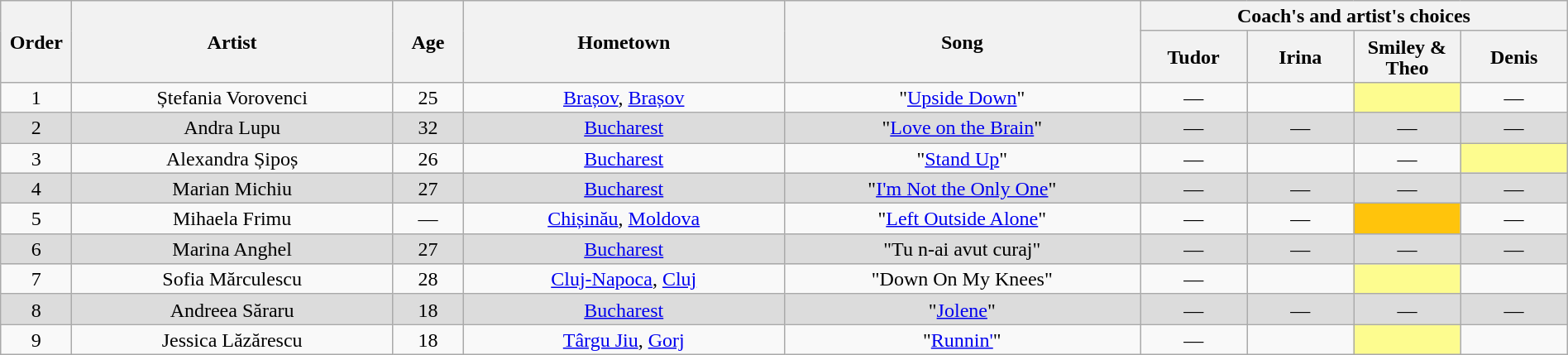<table class="wikitable" style="text-align:center; line-height:17px; width:100%;">
<tr>
<th scope="col" rowspan="2" style="width:04%;">Order</th>
<th scope="col" rowspan="2" style="width:18%;">Artist</th>
<th scope="col" rowspan="2" style="width:04%;">Age</th>
<th scope="col" rowspan="2" style="width:18%;">Hometown</th>
<th scope="col" rowspan="2" style="width:20%;">Song</th>
<th scope="col" colspan="4" style="width:24%;">Coach's and artist's choices</th>
</tr>
<tr>
<th style="width:06%;">Tudor</th>
<th style="width:06%;">Irina</th>
<th style="width:06%;">Smiley & Theo</th>
<th style="width:06%;">Denis</th>
</tr>
<tr>
<td>1</td>
<td>Ștefania Vorovenci</td>
<td>25</td>
<td><a href='#'>Brașov</a>, <a href='#'>Brașov</a></td>
<td>"<a href='#'>Upside Down</a>"</td>
<td>—</td>
<td></td>
<td style="background:#FDFC8F;"></td>
<td>—</td>
</tr>
<tr style="background:#DCDCDC;">
<td>2</td>
<td>Andra Lupu</td>
<td>32</td>
<td><a href='#'>Bucharest</a></td>
<td>"<a href='#'>Love on the Brain</a>"</td>
<td>—</td>
<td>—</td>
<td>—</td>
<td>—</td>
</tr>
<tr>
<td>3</td>
<td>Alexandra Șipoș</td>
<td>26</td>
<td><a href='#'>Bucharest</a></td>
<td>"<a href='#'>Stand Up</a>"</td>
<td>—</td>
<td></td>
<td>—</td>
<td style="background:#FDFC8F;"></td>
</tr>
<tr style="background:#DCDCDC;">
<td>4</td>
<td>Marian Michiu</td>
<td>27</td>
<td><a href='#'>Bucharest</a></td>
<td>"<a href='#'>I'm Not the Only One</a>"</td>
<td>—</td>
<td>—</td>
<td>—</td>
<td>—</td>
</tr>
<tr>
<td>5</td>
<td>Mihaela Frimu</td>
<td>—</td>
<td><a href='#'>Chișinău</a>, <a href='#'>Moldova</a></td>
<td>"<a href='#'>Left Outside Alone</a>"</td>
<td>—</td>
<td>—</td>
<td style="background:#ffc40c;"></td>
<td>—</td>
</tr>
<tr style="background:#DCDCDC;">
<td>6</td>
<td>Marina Anghel</td>
<td>27</td>
<td><a href='#'>Bucharest</a></td>
<td>"Tu n-ai avut curaj"</td>
<td>—</td>
<td>—</td>
<td>—</td>
<td>—</td>
</tr>
<tr>
<td>7</td>
<td>Sofia Mărculescu</td>
<td>28</td>
<td><a href='#'>Cluj-Napoca</a>, <a href='#'>Cluj</a></td>
<td>"Down On My Knees"</td>
<td>—</td>
<td></td>
<td style="background:#FDFC8F;"></td>
<td></td>
</tr>
<tr style="background:#DCDCDC;">
<td>8</td>
<td>Andreea Săraru</td>
<td>18</td>
<td><a href='#'>Bucharest</a></td>
<td>"<a href='#'>Jolene</a>"</td>
<td>—</td>
<td>—</td>
<td>—</td>
<td>—</td>
</tr>
<tr>
<td>9</td>
<td>Jessica Lăzărescu</td>
<td>18</td>
<td><a href='#'>Târgu Jiu</a>, <a href='#'>Gorj</a></td>
<td>"<a href='#'>Runnin'</a>"</td>
<td>—</td>
<td></td>
<td style="background:#FDFC8F;"></td>
<td></td>
</tr>
</table>
